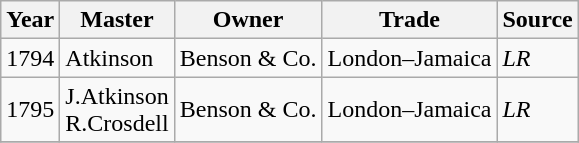<table class=" wikitable">
<tr>
<th>Year</th>
<th>Master</th>
<th>Owner</th>
<th>Trade</th>
<th>Source</th>
</tr>
<tr>
<td>1794</td>
<td>Atkinson</td>
<td>Benson & Co.</td>
<td>London–Jamaica</td>
<td><em>LR</em></td>
</tr>
<tr>
<td>1795</td>
<td>J.Atkinson<br>R.Crosdell</td>
<td>Benson & Co.</td>
<td>London–Jamaica</td>
<td><em>LR</em></td>
</tr>
<tr>
</tr>
</table>
